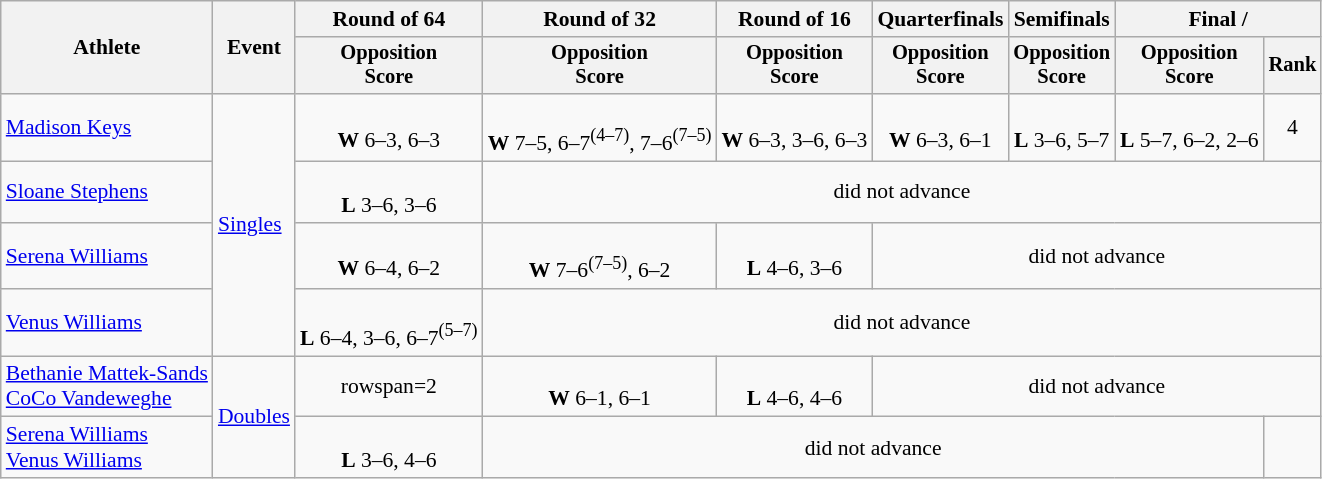<table class=wikitable style=font-size:90%;text-align:center>
<tr>
<th rowspan=2>Athlete</th>
<th rowspan=2>Event</th>
<th>Round of 64</th>
<th>Round of 32</th>
<th>Round of 16</th>
<th>Quarterfinals</th>
<th>Semifinals</th>
<th colspan=2>Final / </th>
</tr>
<tr style=font-size:95%>
<th>Opposition<br>Score</th>
<th>Opposition<br>Score</th>
<th>Opposition<br>Score</th>
<th>Opposition<br>Score</th>
<th>Opposition<br>Score</th>
<th>Opposition<br>Score</th>
<th>Rank</th>
</tr>
<tr>
<td align=left><a href='#'>Madison Keys</a></td>
<td align=left rowspan=4><a href='#'>Singles</a></td>
<td><br><strong>W</strong> 6–3, 6–3</td>
<td><br><strong>W</strong> 7–5, 6–7<sup>(4–7)</sup>, 7–6<sup>(7–5)</sup></td>
<td><br><strong>W</strong> 6–3, 3–6, 6–3</td>
<td><br><strong>W</strong> 6–3, 6–1</td>
<td><br><strong>L</strong> 3–6, 5–7</td>
<td><br><strong>L</strong> 5–7, 6–2, 2–6</td>
<td>4</td>
</tr>
<tr>
<td align=left><a href='#'>Sloane Stephens</a></td>
<td><br><strong>L</strong> 3–6, 3–6</td>
<td colspan=6>did not advance</td>
</tr>
<tr>
<td align=left><a href='#'>Serena Williams</a></td>
<td><br><strong>W</strong> 6–4, 6–2</td>
<td><br><strong>W</strong> 7–6<sup>(7–5)</sup>, 6–2</td>
<td><br><strong>L</strong> 4–6, 3–6</td>
<td colspan=4>did not advance</td>
</tr>
<tr>
<td align=left><a href='#'>Venus Williams</a></td>
<td><br><strong>L</strong> 6–4, 3–6, 6–7<sup>(5–7)</sup></td>
<td colspan=6>did not advance</td>
</tr>
<tr>
<td align=left><a href='#'>Bethanie Mattek-Sands</a><br><a href='#'>CoCo Vandeweghe</a></td>
<td align=left rowspan=2><a href='#'>Doubles</a></td>
<td>rowspan=2 </td>
<td><br><strong>W</strong> 6–1, 6–1</td>
<td><br><strong>L</strong> 4–6, 4–6</td>
<td colspan=4>did not advance</td>
</tr>
<tr>
<td align=left><a href='#'>Serena Williams</a><br><a href='#'>Venus Williams</a></td>
<td><br><strong>L</strong> 3–6, 4–6</td>
<td colspan=5>did not advance</td>
</tr>
</table>
